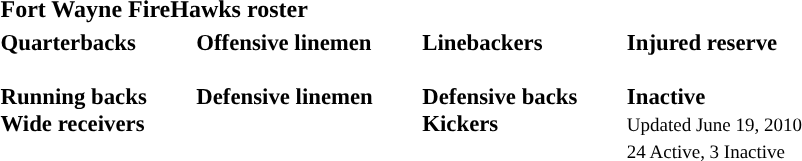<table class="toccolours" style="text-align: left;">
<tr>
<th colspan="7"><strong>Fort Wayne FireHawks roster</strong></th>
</tr>
<tr>
<td style="font-size: 95%;vertical-align:top;"><strong>Quarterbacks</strong><br>
<br><strong>Running backs</strong>
<br><strong>Wide receivers</strong>



</td>
<td style="width: 25px;"></td>
<td style="font-size: 95%;vertical-align:top;"><strong>Offensive linemen</strong><br>


<br><strong>Defensive linemen</strong>



</td>
<td style="width: 25px;"></td>
<td style="font-size: 95%;vertical-align:top;"><strong>Linebackers</strong><br>
<br><strong>Defensive backs</strong>



<br><strong>Kickers</strong>
</td>
<td style="width: 25px;"></td>
<td style="font-size: 95%;vertical-align:top;"><strong>Injured reserve</strong><br><br><strong>Inactive</strong>

<br><small>Updated June 19, 2010</small><br>
<small>24 Active, 3 Inactive</small></td>
</tr>
<tr>
</tr>
</table>
